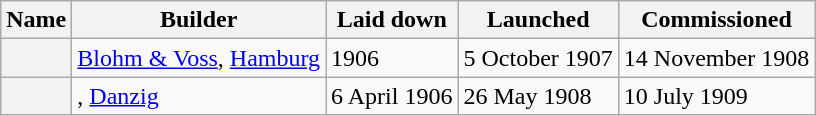<table class="wikitable plainrowheaders">
<tr>
<th scope="col">Name</th>
<th scope="col">Builder</th>
<th scope="col">Laid down</th>
<th scope="col">Launched</th>
<th scope="col">Commissioned</th>
</tr>
<tr>
<th scope="row"></th>
<td><a href='#'>Blohm & Voss</a>, <a href='#'>Hamburg</a></td>
<td>1906</td>
<td>5 October 1907</td>
<td>14 November 1908</td>
</tr>
<tr>
<th scope="row"></th>
<td>, <a href='#'>Danzig</a></td>
<td>6 April 1906</td>
<td>26 May 1908</td>
<td>10 July 1909</td>
</tr>
</table>
